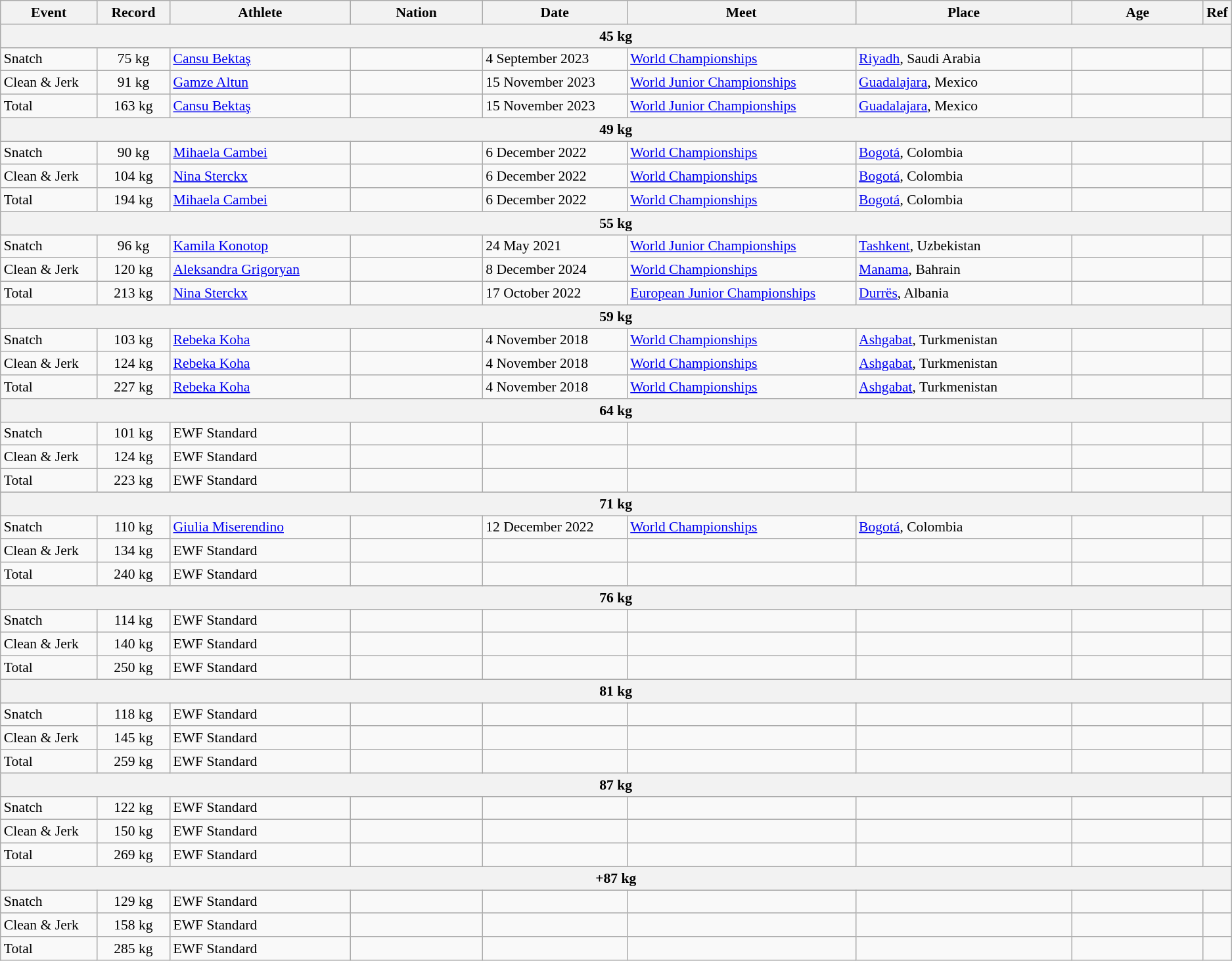<table class="wikitable" style="font-size:90%;">
<tr>
<th width=8%>Event</th>
<th width=6%>Record</th>
<th width=15%>Athlete</th>
<th width=11%>Nation</th>
<th width=12%>Date</th>
<th width=19%>Meet</th>
<th width=18%>Place</th>
<th width=11%>Age</th>
<th>Ref</th>
</tr>
<tr bgcolor="#DDDDDD">
<th colspan="9">45 kg</th>
</tr>
<tr>
<td>Snatch</td>
<td align=center>75 kg</td>
<td><a href='#'>Cansu Bektaş</a></td>
<td></td>
<td>4 September 2023</td>
<td><a href='#'>World Championships</a></td>
<td><a href='#'>Riyadh</a>, Saudi Arabia</td>
<td></td>
<td></td>
</tr>
<tr>
<td>Clean & Jerk</td>
<td align=center>91 kg</td>
<td><a href='#'>Gamze Altun</a></td>
<td></td>
<td>15 November 2023</td>
<td><a href='#'>World Junior Championships</a></td>
<td><a href='#'>Guadalajara</a>, Mexico</td>
<td></td>
<td></td>
</tr>
<tr>
<td>Total</td>
<td align=center>163 kg</td>
<td><a href='#'>Cansu Bektaş</a></td>
<td></td>
<td>15 November 2023</td>
<td><a href='#'>World Junior Championships</a></td>
<td><a href='#'>Guadalajara</a>, Mexico</td>
<td></td>
<td></td>
</tr>
<tr bgcolor="#DDDDDD">
<th colspan="9">49 kg</th>
</tr>
<tr>
<td>Snatch</td>
<td align=center>90 kg</td>
<td><a href='#'>Mihaela Cambei</a></td>
<td></td>
<td>6 December 2022</td>
<td><a href='#'>World Championships</a></td>
<td><a href='#'>Bogotá</a>, Colombia</td>
<td></td>
<td></td>
</tr>
<tr>
<td>Clean & Jerk</td>
<td align=center>104 kg</td>
<td><a href='#'>Nina Sterckx</a></td>
<td></td>
<td>6 December 2022</td>
<td><a href='#'>World Championships</a></td>
<td><a href='#'>Bogotá</a>, Colombia</td>
<td></td>
<td></td>
</tr>
<tr>
<td>Total</td>
<td align=center>194 kg</td>
<td><a href='#'>Mihaela Cambei</a></td>
<td></td>
<td>6 December 2022</td>
<td><a href='#'>World Championships</a></td>
<td><a href='#'>Bogotá</a>, Colombia</td>
<td></td>
<td></td>
</tr>
<tr bgcolor="#DDDDDD">
<th colspan="9">55 kg</th>
</tr>
<tr>
<td>Snatch</td>
<td align="center">96 kg</td>
<td><a href='#'>Kamila Konotop</a></td>
<td></td>
<td>24 May 2021</td>
<td><a href='#'>World Junior Championships</a></td>
<td><a href='#'>Tashkent</a>, Uzbekistan</td>
<td></td>
<td></td>
</tr>
<tr>
<td>Clean & Jerk</td>
<td align="center">120 kg</td>
<td><a href='#'>Aleksandra Grigoryan</a></td>
<td></td>
<td>8 December 2024</td>
<td><a href='#'>World Championships</a></td>
<td><a href='#'>Manama</a>, Bahrain</td>
<td></td>
<td></td>
</tr>
<tr>
<td>Total</td>
<td align="center">213 kg</td>
<td><a href='#'>Nina Sterckx</a></td>
<td></td>
<td>17 October 2022</td>
<td><a href='#'>European Junior Championships</a></td>
<td><a href='#'>Durrës</a>, Albania</td>
<td></td>
<td></td>
</tr>
<tr bgcolor="#DDDDDD">
<th colspan="9">59 kg</th>
</tr>
<tr>
<td>Snatch</td>
<td align="center">103 kg</td>
<td><a href='#'>Rebeka Koha</a></td>
<td></td>
<td>4 November 2018</td>
<td><a href='#'>World Championships</a></td>
<td><a href='#'>Ashgabat</a>, Turkmenistan</td>
<td></td>
<td></td>
</tr>
<tr>
<td>Clean & Jerk</td>
<td align="center">124 kg</td>
<td><a href='#'>Rebeka Koha</a></td>
<td></td>
<td>4 November 2018</td>
<td><a href='#'>World Championships</a></td>
<td><a href='#'>Ashgabat</a>, Turkmenistan</td>
<td></td>
<td></td>
</tr>
<tr>
<td>Total</td>
<td align="center">227 kg</td>
<td><a href='#'>Rebeka Koha</a></td>
<td></td>
<td>4 November 2018</td>
<td><a href='#'>World Championships</a></td>
<td><a href='#'>Ashgabat</a>, Turkmenistan</td>
<td></td>
<td></td>
</tr>
<tr bgcolor="#DDDDDD">
<th colspan="9">64 kg</th>
</tr>
<tr>
<td>Snatch</td>
<td align="center">101 kg</td>
<td>EWF Standard</td>
<td></td>
<td></td>
<td></td>
<td></td>
<td></td>
<td></td>
</tr>
<tr>
<td>Clean & Jerk</td>
<td align="center">124 kg</td>
<td>EWF Standard</td>
<td></td>
<td></td>
<td></td>
<td></td>
<td></td>
<td></td>
</tr>
<tr>
<td>Total</td>
<td align="center">223 kg</td>
<td>EWF Standard</td>
<td></td>
<td></td>
<td></td>
<td></td>
<td></td>
<td></td>
</tr>
<tr bgcolor="#DDDDDD">
<th colspan="9">71 kg</th>
</tr>
<tr>
<td>Snatch</td>
<td align="center">110 kg</td>
<td><a href='#'>Giulia Miserendino</a></td>
<td></td>
<td>12 December 2022</td>
<td><a href='#'>World Championships</a></td>
<td><a href='#'>Bogotá</a>, Colombia</td>
<td></td>
<td></td>
</tr>
<tr>
<td>Clean & Jerk</td>
<td align="center">134 kg</td>
<td>EWF Standard</td>
<td></td>
<td></td>
<td></td>
<td></td>
<td></td>
<td></td>
</tr>
<tr>
<td>Total</td>
<td align="center">240 kg</td>
<td>EWF Standard</td>
<td></td>
<td></td>
<td></td>
<td></td>
<td></td>
<td></td>
</tr>
<tr bgcolor="#DDDDDD">
<th colspan="9">76 kg</th>
</tr>
<tr>
<td>Snatch</td>
<td align="center">114 kg</td>
<td>EWF Standard</td>
<td></td>
<td></td>
<td></td>
<td></td>
<td></td>
<td></td>
</tr>
<tr>
<td>Clean & Jerk</td>
<td align="center">140 kg</td>
<td>EWF Standard</td>
<td></td>
<td></td>
<td></td>
<td></td>
<td></td>
<td></td>
</tr>
<tr>
<td>Total</td>
<td align="center">250 kg</td>
<td>EWF Standard</td>
<td></td>
<td></td>
<td></td>
<td></td>
<td></td>
<td></td>
</tr>
<tr bgcolor="#DDDDDD">
<th colspan="9">81 kg</th>
</tr>
<tr>
<td>Snatch</td>
<td align="center">118 kg</td>
<td>EWF Standard</td>
<td></td>
<td></td>
<td></td>
<td></td>
<td></td>
<td></td>
</tr>
<tr>
<td>Clean & Jerk</td>
<td align="center">145 kg</td>
<td>EWF Standard</td>
<td></td>
<td></td>
<td></td>
<td></td>
<td></td>
<td></td>
</tr>
<tr>
<td>Total</td>
<td align="center">259 kg</td>
<td>EWF Standard</td>
<td></td>
<td></td>
<td></td>
<td></td>
<td></td>
<td></td>
</tr>
<tr bgcolor="#DDDDDD">
<th colspan="9">87 kg</th>
</tr>
<tr>
<td>Snatch</td>
<td align="center">122 kg</td>
<td>EWF Standard</td>
<td></td>
<td></td>
<td></td>
<td></td>
<td></td>
<td></td>
</tr>
<tr>
<td>Clean & Jerk</td>
<td align="center">150 kg</td>
<td>EWF Standard</td>
<td></td>
<td></td>
<td></td>
<td></td>
<td></td>
<td></td>
</tr>
<tr>
<td>Total</td>
<td align="center">269 kg</td>
<td>EWF Standard</td>
<td></td>
<td></td>
<td></td>
<td></td>
<td></td>
<td></td>
</tr>
<tr bgcolor="#DDDDDD">
<th colspan="9">+87 kg</th>
</tr>
<tr>
<td>Snatch</td>
<td align="center">129 kg</td>
<td>EWF Standard</td>
<td></td>
<td></td>
<td></td>
<td></td>
<td></td>
<td></td>
</tr>
<tr>
<td>Clean & Jerk</td>
<td align="center">158 kg</td>
<td>EWF Standard</td>
<td></td>
<td></td>
<td></td>
<td></td>
<td></td>
<td></td>
</tr>
<tr>
<td>Total</td>
<td align="center">285 kg</td>
<td>EWF Standard</td>
<td></td>
<td></td>
<td></td>
<td></td>
<td></td>
<td></td>
</tr>
</table>
